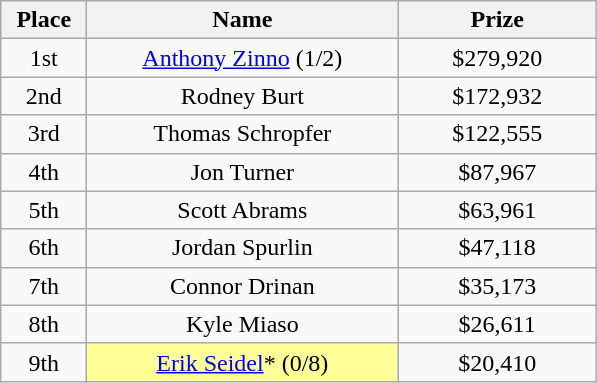<table class="wikitable">
<tr>
<th width="50">Place</th>
<th width="200">Name</th>
<th width="125">Prize</th>
</tr>
<tr>
<td align = "center">1st</td>
<td align = "center"><a href='#'>Anthony Zinno</a> (1/2)</td>
<td align = "center">$279,920</td>
</tr>
<tr>
<td align = "center">2nd</td>
<td align = "center">Rodney Burt</td>
<td align = "center">$172,932</td>
</tr>
<tr>
<td align = "center">3rd</td>
<td align = "center">Thomas Schropfer</td>
<td align = "center">$122,555</td>
</tr>
<tr>
<td align = "center">4th</td>
<td align = "center">Jon Turner</td>
<td align = "center">$87,967</td>
</tr>
<tr>
<td align = "center">5th</td>
<td align = "center">Scott Abrams</td>
<td align = "center">$63,961</td>
</tr>
<tr>
<td align = "center">6th</td>
<td align = "center">Jordan Spurlin</td>
<td align = "center">$47,118</td>
</tr>
<tr>
<td align = "center">7th</td>
<td align = "center">Connor Drinan</td>
<td align = "center">$35,173</td>
</tr>
<tr>
<td align = "center">8th</td>
<td align = "center">Kyle Miaso</td>
<td align = "center">$26,611</td>
</tr>
<tr>
<td align = "center">9th</td>
<td align = "center" "center" bgcolor="#FFFF99"><a href='#'>Erik Seidel</a>* (0/8)</td>
<td align = "center">$20,410</td>
</tr>
</table>
